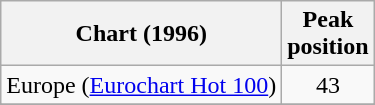<table class="wikitable sortable">
<tr>
<th>Chart (1996)</th>
<th>Peak<br>position</th>
</tr>
<tr>
<td>Europe (<a href='#'>Eurochart Hot 100</a>)</td>
<td align="center">43</td>
</tr>
<tr>
</tr>
<tr>
</tr>
<tr>
</tr>
</table>
